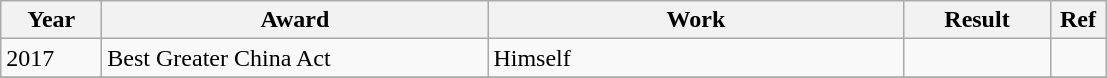<table class="wikitable">
<tr>
<th width=60>Year</th>
<th style="width:250px;">Award</th>
<th style="width:270px;">Work</th>
<th width="90">Result</th>
<th width="30">Ref</th>
</tr>
<tr>
<td>2017</td>
<td>Best Greater China Act</td>
<td>Himself</td>
<td></td>
<td></td>
</tr>
<tr>
</tr>
</table>
